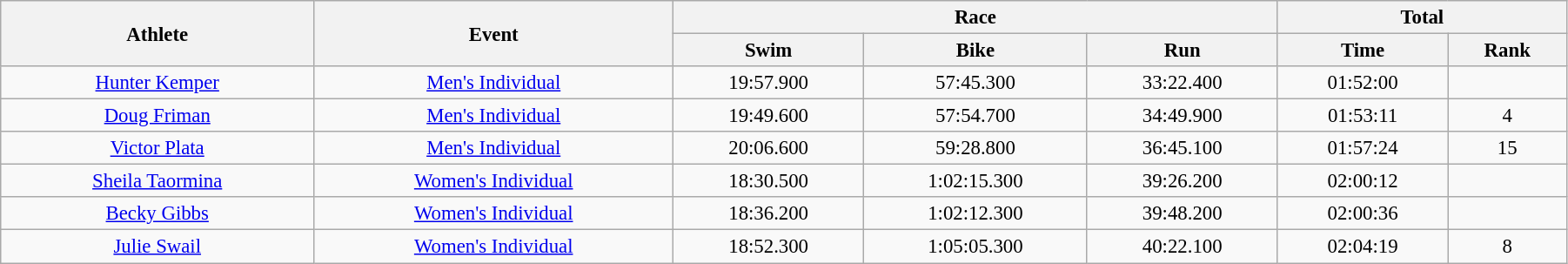<table class="wikitable" style="font-size:95%; text-align:center;" width="95%">
<tr>
<th rowspan="2">Athlete</th>
<th rowspan="2">Event</th>
<th colspan="3">Race</th>
<th colspan="2">Total</th>
</tr>
<tr>
<th>Swim</th>
<th>Bike</th>
<th>Run</th>
<th>Time</th>
<th>Rank</th>
</tr>
<tr>
<td width=20%><a href='#'>Hunter Kemper</a></td>
<td><a href='#'>Men's Individual</a></td>
<td>19:57.900</td>
<td>57:45.300</td>
<td>33:22.400</td>
<td>01:52:00</td>
<td></td>
</tr>
<tr>
<td width=20%><a href='#'>Doug Friman</a></td>
<td><a href='#'>Men's Individual</a></td>
<td>19:49.600</td>
<td>57:54.700</td>
<td>34:49.900</td>
<td>01:53:11</td>
<td>4</td>
</tr>
<tr>
<td width=20%><a href='#'>Victor Plata</a></td>
<td><a href='#'>Men's Individual</a></td>
<td>20:06.600</td>
<td>59:28.800</td>
<td>36:45.100</td>
<td>01:57:24</td>
<td>15</td>
</tr>
<tr>
<td width=20%><a href='#'>Sheila Taormina</a></td>
<td><a href='#'>Women's Individual</a></td>
<td>18:30.500</td>
<td>1:02:15.300</td>
<td>39:26.200</td>
<td>02:00:12</td>
<td></td>
</tr>
<tr>
<td width=20%><a href='#'>Becky Gibbs</a></td>
<td><a href='#'>Women's Individual</a></td>
<td>18:36.200</td>
<td>1:02:12.300</td>
<td>39:48.200</td>
<td>02:00:36</td>
<td></td>
</tr>
<tr>
<td width=20%><a href='#'>Julie Swail</a></td>
<td><a href='#'>Women's Individual</a></td>
<td>18:52.300</td>
<td>1:05:05.300</td>
<td>40:22.100</td>
<td>02:04:19</td>
<td>8</td>
</tr>
</table>
